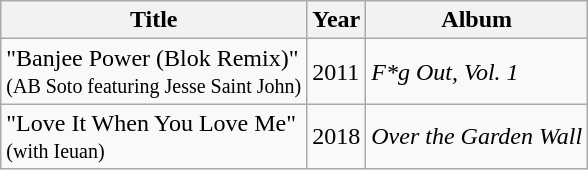<table class="wikitable">
<tr>
<th>Title</th>
<th>Year</th>
<th>Album</th>
</tr>
<tr>
<td>"Banjee Power (Blok Remix)"<br><small>(AB Soto featuring Jesse Saint John)</small></td>
<td>2011</td>
<td><em>F*g Out, Vol. 1</em></td>
</tr>
<tr>
<td>"Love It When You Love Me"<br><small>(with Ieuan)</small></td>
<td>2018</td>
<td><em>Over the Garden Wall</em></td>
</tr>
</table>
